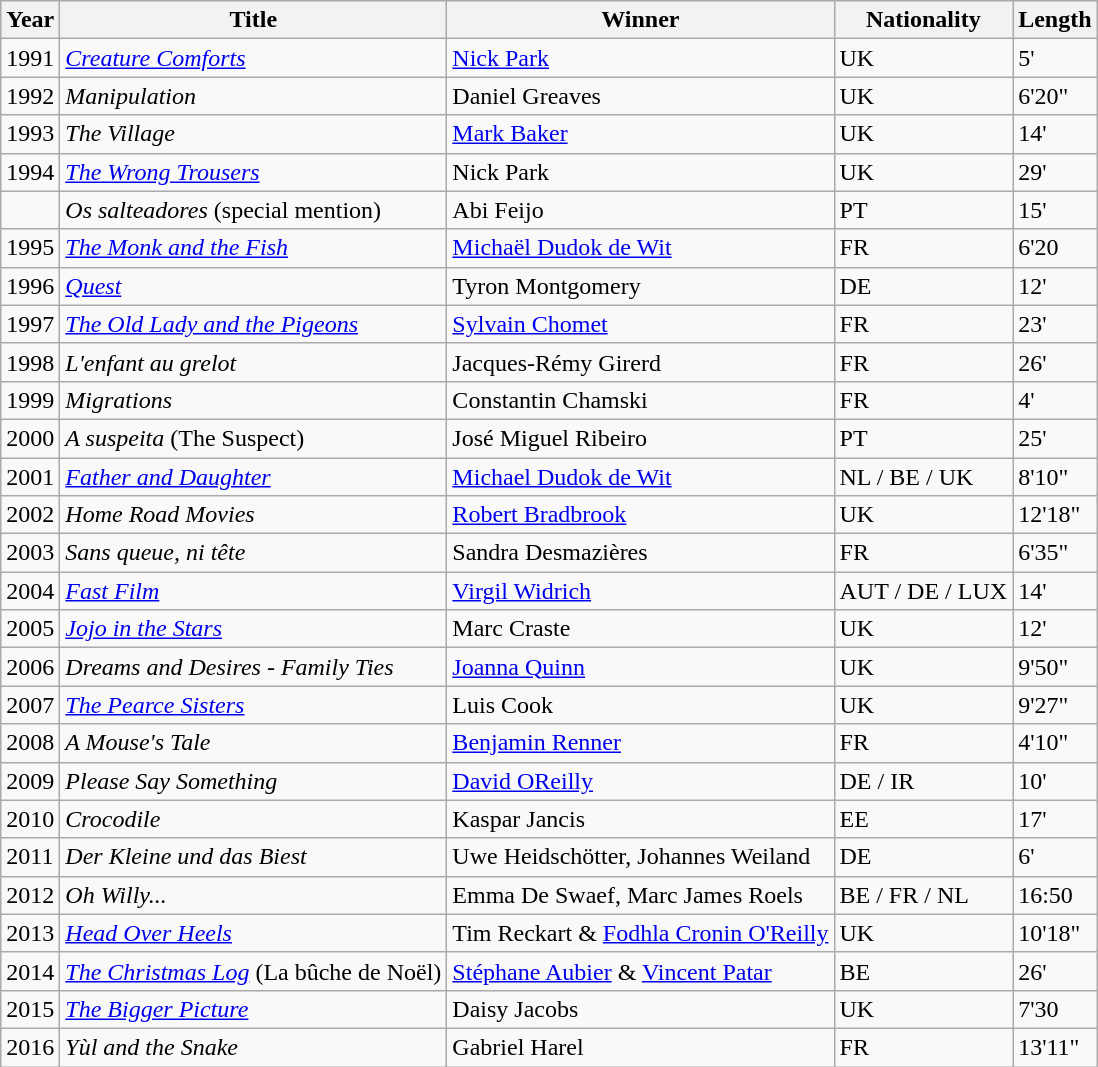<table class="wikitable">
<tr>
<th>Year</th>
<th>Title</th>
<th>Winner</th>
<th>Nationality</th>
<th>Length</th>
</tr>
<tr>
<td>1991</td>
<td><em><a href='#'>Creature Comforts</a></em></td>
<td><a href='#'>Nick Park</a></td>
<td>UK</td>
<td>5'</td>
</tr>
<tr>
<td>1992</td>
<td><em>Manipulation</em></td>
<td>Daniel Greaves</td>
<td>UK</td>
<td>6'20"</td>
</tr>
<tr>
<td>1993</td>
<td><em>The Village</em></td>
<td><a href='#'>Mark Baker</a></td>
<td>UK</td>
<td>14'</td>
</tr>
<tr>
<td>1994</td>
<td><em><a href='#'>The Wrong Trousers</a></em></td>
<td>Nick Park</td>
<td>UK</td>
<td>29'</td>
</tr>
<tr>
<td></td>
<td><em>Os salteadores</em> (special mention)</td>
<td>Abi Feijo</td>
<td>PT</td>
<td>15'</td>
</tr>
<tr>
<td>1995</td>
<td><em><a href='#'>The Monk and the Fish</a></em></td>
<td><a href='#'>Michaël Dudok de Wit</a></td>
<td>FR</td>
<td>6'20</td>
</tr>
<tr>
<td>1996</td>
<td><em><a href='#'>Quest</a></em></td>
<td>Tyron Montgomery</td>
<td>DE</td>
<td>12'</td>
</tr>
<tr>
<td>1997</td>
<td><em><a href='#'>The Old Lady and the Pigeons</a></em></td>
<td><a href='#'>Sylvain Chomet</a></td>
<td>FR</td>
<td>23'</td>
</tr>
<tr>
<td>1998</td>
<td><em>L'enfant au grelot</em></td>
<td>Jacques-Rémy Girerd</td>
<td>FR</td>
<td>26'</td>
</tr>
<tr>
<td>1999</td>
<td><em>Migrations</em></td>
<td>Constantin Chamski</td>
<td>FR</td>
<td>4'</td>
</tr>
<tr>
<td>2000</td>
<td><em>A suspeita</em> (The Suspect)</td>
<td>José Miguel Ribeiro</td>
<td>PT</td>
<td>25'</td>
</tr>
<tr>
<td>2001</td>
<td><em><a href='#'>Father and Daughter</a></em></td>
<td><a href='#'>Michael Dudok de Wit</a></td>
<td>NL / BE / UK</td>
<td>8'10"</td>
</tr>
<tr>
<td>2002</td>
<td><em>Home Road Movies</em></td>
<td><a href='#'>Robert Bradbrook</a></td>
<td>UK</td>
<td>12'18"</td>
</tr>
<tr>
<td>2003</td>
<td><em>Sans queue, ni tête</em></td>
<td>Sandra Desmazières</td>
<td>FR</td>
<td>6'35"</td>
</tr>
<tr>
<td>2004</td>
<td><em><a href='#'>Fast Film</a></em></td>
<td><a href='#'>Virgil Widrich</a></td>
<td>AUT / DE / LUX</td>
<td>14'</td>
</tr>
<tr>
<td>2005</td>
<td><em><a href='#'>Jojo in the Stars</a></em></td>
<td>Marc Craste</td>
<td>UK</td>
<td>12'</td>
</tr>
<tr>
<td>2006</td>
<td><em>Dreams and Desires - Family Ties</em></td>
<td><a href='#'>Joanna Quinn</a></td>
<td>UK</td>
<td>9'50"</td>
</tr>
<tr>
<td>2007</td>
<td><em><a href='#'>The Pearce Sisters</a></em></td>
<td>Luis Cook</td>
<td>UK</td>
<td>9'27"</td>
</tr>
<tr>
<td>2008</td>
<td><em>A Mouse's Tale</em></td>
<td><a href='#'>Benjamin Renner</a></td>
<td>FR</td>
<td>4'10"</td>
</tr>
<tr>
<td>2009</td>
<td><em>Please Say Something</em></td>
<td><a href='#'>David OReilly</a></td>
<td>DE / IR</td>
<td>10'</td>
</tr>
<tr>
<td>2010</td>
<td><em>Crocodile</em></td>
<td>Kaspar Jancis</td>
<td>EE</td>
<td>17'</td>
</tr>
<tr>
<td>2011</td>
<td><em>Der Kleine und das Biest</em></td>
<td>Uwe Heidschötter, Johannes Weiland</td>
<td>DE</td>
<td>6'</td>
</tr>
<tr>
<td>2012</td>
<td><em>Oh Willy...</em></td>
<td>Emma De Swaef, Marc James Roels</td>
<td>BE / FR / NL</td>
<td>16:50</td>
</tr>
<tr>
<td>2013</td>
<td><em><a href='#'>Head Over Heels</a></em></td>
<td>Tim Reckart & <a href='#'>Fodhla Cronin O'Reilly</a></td>
<td>UK</td>
<td>10'18"</td>
</tr>
<tr>
<td>2014</td>
<td><em><a href='#'>The Christmas Log</a></em> (La bûche de Noël)</td>
<td><a href='#'>Stéphane Aubier</a> & <a href='#'>Vincent Patar</a></td>
<td>BE</td>
<td>26'</td>
</tr>
<tr>
<td>2015</td>
<td><em><a href='#'>The Bigger Picture</a></em></td>
<td>Daisy Jacobs</td>
<td>UK</td>
<td>7'30</td>
</tr>
<tr>
<td>2016</td>
<td><em>Yùl and the Snake</em></td>
<td>Gabriel Harel</td>
<td>FR</td>
<td>13'11"</td>
</tr>
</table>
